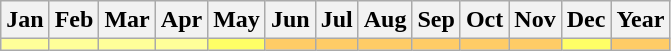<table class="wikitable">
<tr>
<th><strong>Jan</strong></th>
<th><strong>Feb</strong></th>
<th><strong>Mar</strong></th>
<th><strong>Apr</strong></th>
<th><strong>May</strong></th>
<th><strong>Jun</strong></th>
<th><strong>Jul</strong></th>
<th><strong>Aug</strong></th>
<th><strong>Sep</strong></th>
<th><strong>Oct</strong></th>
<th><strong>Nov</strong></th>
<th><strong>Dec</strong></th>
<th><strong>Year</strong></th>
</tr>
<tr>
<td style="background:#ff9; color:black;"><small></small></td>
<td style="background:#ff9; color:black;"><small></small></td>
<td style="background:#ff9; color:black;"><small></small></td>
<td style="background:#ff9; color:black;"><small></small></td>
<td style="background:#ff6; color:black;"><small></small></td>
<td style="background:#fc6; color:black;"><small></small></td>
<td style="background:#fc6; color:black;"><small></small></td>
<td style="background:#fc6; color:black;"><small></small></td>
<td style="background:#fc6; color:black;"><small></small></td>
<td style="background:#fc6; color:black;"><small></small></td>
<td style="background:#fc6; color:black;"><small></small></td>
<td style="background:#ff6; color:black;"><small></small></td>
<td style="background:#fc6; color:black;"><small></small></td>
</tr>
</table>
